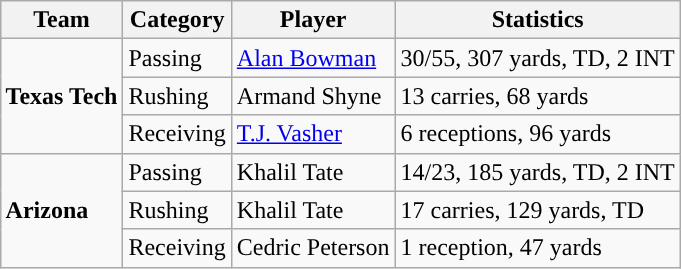<table class="wikitable" style="float: right;">
<tr>
<th>Team</th>
<th>Category</th>
<th>Player</th>
<th>Statistics</th>
</tr>
<tr>
<td rowspan=3><strong>Texas Tech</strong></td>
<td>Passing</td>
<td><a href='#'>Alan Bowman</a></td>
<td>30/55, 307 yards, TD, 2 INT</td>
</tr>
<tr>
<td>Rushing</td>
<td>Armand Shyne</td>
<td>13 carries, 68 yards</td>
</tr>
<tr>
<td>Receiving</td>
<td><a href='#'>T.J. Vasher</a></td>
<td>6 receptions, 96 yards</td>
</tr>
<tr>
<td rowspan=3><strong>Arizona</strong></td>
<td>Passing</td>
<td>Khalil Tate</td>
<td>14/23, 185 yards, TD, 2 INT</td>
</tr>
<tr>
<td>Rushing</td>
<td>Khalil Tate</td>
<td>17 carries, 129 yards, TD</td>
</tr>
<tr>
<td>Receiving</td>
<td>Cedric Peterson</td>
<td>1 reception, 47 yards</td>
</tr>
</table>
